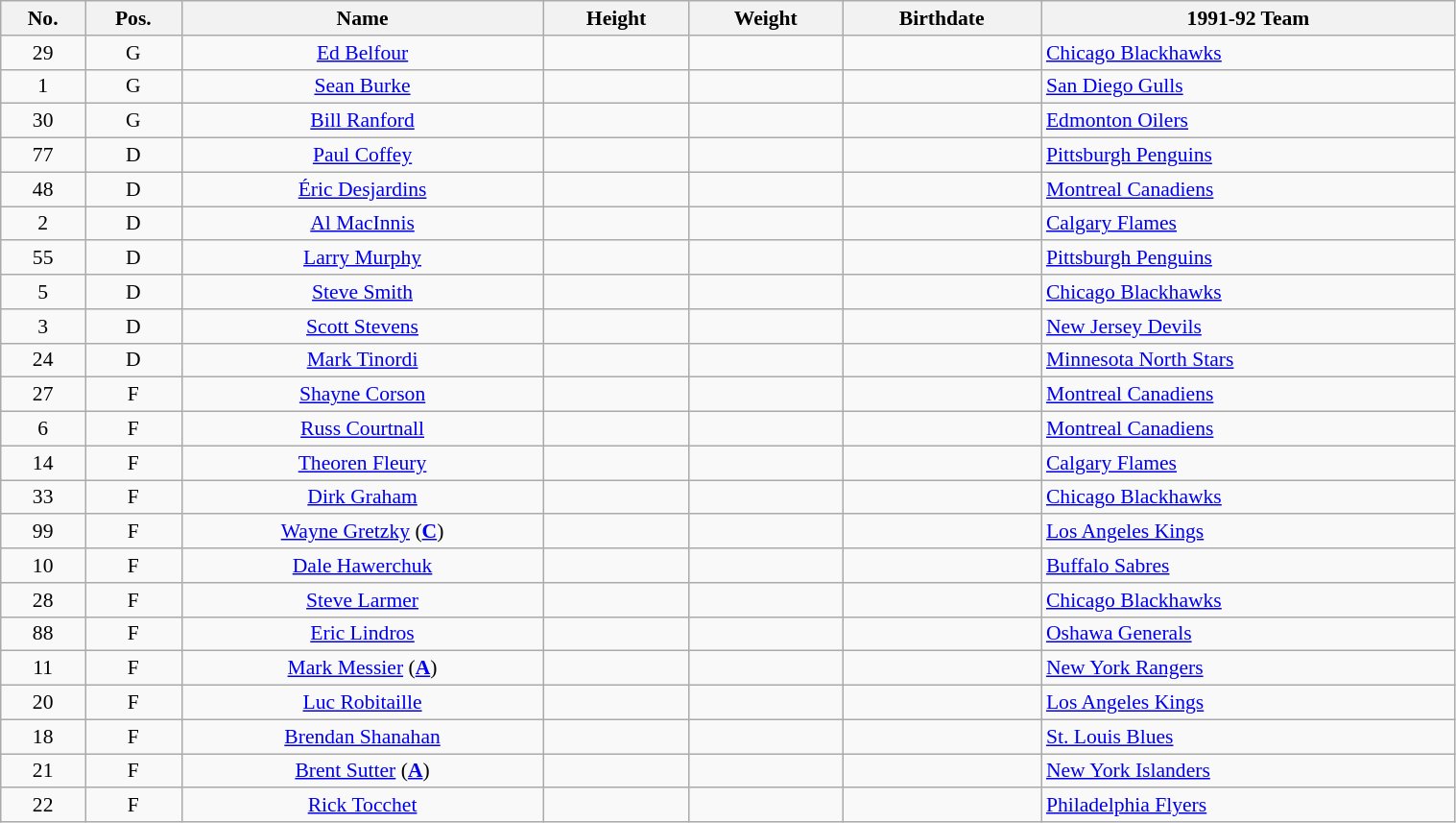<table class="wikitable sortable" width="80%" style="font-size: 90%; text-align: center;">
<tr>
<th>No.</th>
<th>Pos.</th>
<th>Name</th>
<th>Height</th>
<th>Weight</th>
<th>Birthdate</th>
<th>1991-92 Team</th>
</tr>
<tr>
<td>29</td>
<td>G</td>
<td><a href='#'>Ed Belfour</a></td>
<td></td>
<td></td>
<td style="text-align:right;"></td>
<td style="text-align:left;"> <a href='#'>Chicago Blackhawks</a></td>
</tr>
<tr>
<td>1</td>
<td>G</td>
<td><a href='#'>Sean Burke</a></td>
<td></td>
<td></td>
<td style="text-align:right;"></td>
<td style="text-align:left;"> <a href='#'>San Diego Gulls</a></td>
</tr>
<tr>
<td>30</td>
<td>G</td>
<td><a href='#'>Bill Ranford</a></td>
<td></td>
<td></td>
<td style="text-align:right;"></td>
<td style="text-align:left;"> <a href='#'>Edmonton Oilers</a></td>
</tr>
<tr>
<td>77</td>
<td>D</td>
<td><a href='#'>Paul Coffey</a></td>
<td></td>
<td></td>
<td style="text-align:right;"></td>
<td style="text-align:left;"> <a href='#'>Pittsburgh Penguins</a></td>
</tr>
<tr>
<td>48</td>
<td>D</td>
<td><a href='#'>Éric Desjardins</a></td>
<td></td>
<td></td>
<td style="text-align:right;"></td>
<td style="text-align:left;"> <a href='#'>Montreal Canadiens</a></td>
</tr>
<tr>
<td>2</td>
<td>D</td>
<td><a href='#'>Al MacInnis</a></td>
<td></td>
<td></td>
<td style="text-align:right;"></td>
<td style="text-align:left;"> <a href='#'>Calgary Flames</a></td>
</tr>
<tr>
<td>55</td>
<td>D</td>
<td><a href='#'>Larry Murphy</a></td>
<td></td>
<td></td>
<td style="text-align:right;"></td>
<td style="text-align:left;"> <a href='#'>Pittsburgh Penguins</a></td>
</tr>
<tr>
<td>5</td>
<td>D</td>
<td><a href='#'>Steve Smith</a></td>
<td></td>
<td></td>
<td style="text-align:right;"></td>
<td style="text-align:left;"> <a href='#'>Chicago Blackhawks</a></td>
</tr>
<tr>
<td>3</td>
<td>D</td>
<td><a href='#'>Scott Stevens</a></td>
<td></td>
<td></td>
<td style="text-align:right;"></td>
<td style="text-align:left;"> <a href='#'>New Jersey Devils</a></td>
</tr>
<tr>
<td>24</td>
<td>D</td>
<td><a href='#'>Mark Tinordi</a></td>
<td></td>
<td></td>
<td style="text-align:right;"></td>
<td style="text-align:left;"> <a href='#'>Minnesota North Stars</a></td>
</tr>
<tr>
<td>27</td>
<td>F</td>
<td><a href='#'>Shayne Corson</a></td>
<td></td>
<td></td>
<td style="text-align:right;"></td>
<td style="text-align:left;"> <a href='#'>Montreal Canadiens</a></td>
</tr>
<tr>
<td>6</td>
<td>F</td>
<td><a href='#'>Russ Courtnall</a></td>
<td></td>
<td></td>
<td style="text-align:right;"></td>
<td style="text-align:left;"> <a href='#'>Montreal Canadiens</a></td>
</tr>
<tr>
<td>14</td>
<td>F</td>
<td><a href='#'>Theoren Fleury</a></td>
<td></td>
<td></td>
<td style="text-align:right;"></td>
<td style="text-align:left;"> <a href='#'>Calgary Flames</a></td>
</tr>
<tr>
<td>33</td>
<td>F</td>
<td><a href='#'>Dirk Graham</a></td>
<td></td>
<td></td>
<td style="text-align:right;"></td>
<td style="text-align:left;"> <a href='#'>Chicago Blackhawks</a></td>
</tr>
<tr>
<td>99</td>
<td>F</td>
<td><a href='#'>Wayne Gretzky</a> (<strong><a href='#'>C</a></strong>)</td>
<td></td>
<td></td>
<td style="text-align:right;"></td>
<td style="text-align:left;"> <a href='#'>Los Angeles Kings</a></td>
</tr>
<tr>
<td>10</td>
<td>F</td>
<td><a href='#'>Dale Hawerchuk</a></td>
<td></td>
<td></td>
<td style="text-align:right;"></td>
<td style="text-align:left;"> <a href='#'>Buffalo Sabres</a></td>
</tr>
<tr>
<td>28</td>
<td>F</td>
<td><a href='#'>Steve Larmer</a></td>
<td></td>
<td></td>
<td style="text-align:right;"></td>
<td style="text-align:left;"> <a href='#'>Chicago Blackhawks</a></td>
</tr>
<tr>
<td>88</td>
<td>F</td>
<td><a href='#'>Eric Lindros</a></td>
<td></td>
<td></td>
<td style="text-align:right;"></td>
<td style="text-align:left;"> <a href='#'>Oshawa Generals</a></td>
</tr>
<tr>
<td>11</td>
<td>F</td>
<td><a href='#'>Mark Messier</a> (<strong><a href='#'>A</a></strong>)</td>
<td></td>
<td></td>
<td style="text-align:right;"></td>
<td style="text-align:left;"> <a href='#'>New York Rangers</a></td>
</tr>
<tr>
<td>20</td>
<td>F</td>
<td><a href='#'>Luc Robitaille</a></td>
<td></td>
<td></td>
<td style="text-align:right;"></td>
<td style="text-align:left;"> <a href='#'>Los Angeles Kings</a></td>
</tr>
<tr>
<td>18</td>
<td>F</td>
<td><a href='#'>Brendan Shanahan</a></td>
<td></td>
<td></td>
<td style="text-align:right;"></td>
<td style="text-align:left;"> <a href='#'>St. Louis Blues</a></td>
</tr>
<tr>
<td>21</td>
<td>F</td>
<td><a href='#'>Brent Sutter</a> (<strong><a href='#'>A</a></strong>)</td>
<td></td>
<td></td>
<td style="text-align:right;"></td>
<td style="text-align:left;"> <a href='#'>New York Islanders</a></td>
</tr>
<tr>
<td>22</td>
<td>F</td>
<td><a href='#'>Rick Tocchet</a></td>
<td></td>
<td></td>
<td style="text-align:right;"></td>
<td style="text-align:left;"> <a href='#'>Philadelphia Flyers</a></td>
</tr>
</table>
